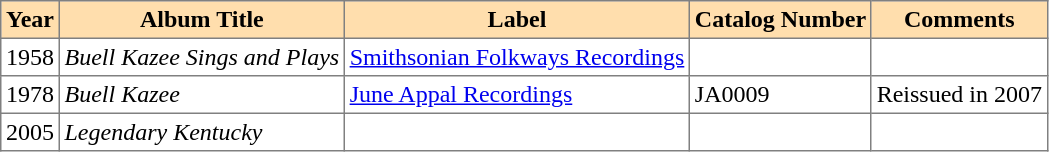<table border="2" cellspacing="0" cellpadding="3" rules="all" class="hintergrundfarbe1 rahmenfarbe1" style="margin:1em 1em 1em 0; border-style:solid; border-width:1px; border-collapse:collapse; empty-cells:show;  ">
<tr bgcolor='#FFDEAD'>
<th>Year</th>
<th>Album Title</th>
<th>Label</th>
<th>Catalog Number</th>
<th>Comments</th>
</tr>
<tr --->
<td>1958</td>
<td><em>Buell Kazee Sings and Plays</em></td>
<td><a href='#'>Smithsonian Folkways Recordings</a></td>
<td></td>
<td></td>
</tr>
<tr --->
<td>1978</td>
<td><em>Buell Kazee</em></td>
<td><a href='#'>June Appal Recordings</a></td>
<td>JA0009</td>
<td>Reissued in 2007</td>
</tr>
<tr --->
<td>2005</td>
<td><em>Legendary Kentucky</em></td>
<td></td>
<td></td>
<td></td>
</tr>
</table>
